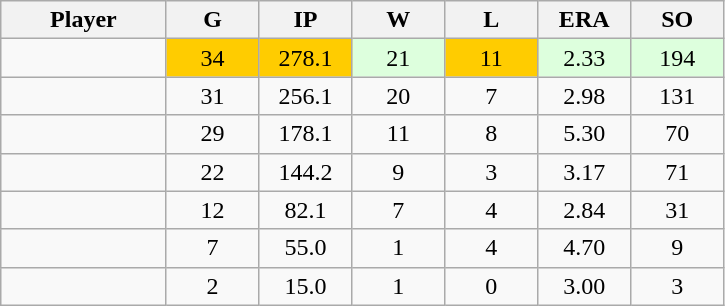<table class="wikitable sortable">
<tr>
<th bgcolor="#DDDDFF" width="16%">Player</th>
<th bgcolor="#DDDDFF" width="9%">G</th>
<th bgcolor="#DDDDFF" width="9%">IP</th>
<th bgcolor="#DDDDFF" width="9%">W</th>
<th bgcolor="#DDDDFF" width="9%">L</th>
<th bgcolor="#DDDDFF" width="9%">ERA</th>
<th bgcolor="#DDDDFF" width="9%">SO</th>
</tr>
<tr align="center">
<td></td>
<td bgcolor="#FFCC00">34</td>
<td bgcolor="#FFCC00">278.1</td>
<td bgcolor="#DDFFDD">21</td>
<td bgcolor="#FFCC00">11</td>
<td bgcolor="#DDFFDD">2.33</td>
<td bgcolor="#DDFFDD">194</td>
</tr>
<tr align="center">
<td></td>
<td>31</td>
<td>256.1</td>
<td>20</td>
<td>7</td>
<td>2.98</td>
<td>131</td>
</tr>
<tr align="center">
<td></td>
<td>29</td>
<td>178.1</td>
<td>11</td>
<td>8</td>
<td>5.30</td>
<td>70</td>
</tr>
<tr align="center">
<td></td>
<td>22</td>
<td>144.2</td>
<td>9</td>
<td>3</td>
<td>3.17</td>
<td>71</td>
</tr>
<tr align="center">
<td></td>
<td>12</td>
<td>82.1</td>
<td>7</td>
<td>4</td>
<td>2.84</td>
<td>31</td>
</tr>
<tr align="center">
<td></td>
<td>7</td>
<td>55.0</td>
<td>1</td>
<td>4</td>
<td>4.70</td>
<td>9</td>
</tr>
<tr align="center">
<td></td>
<td>2</td>
<td>15.0</td>
<td>1</td>
<td>0</td>
<td>3.00</td>
<td>3</td>
</tr>
</table>
